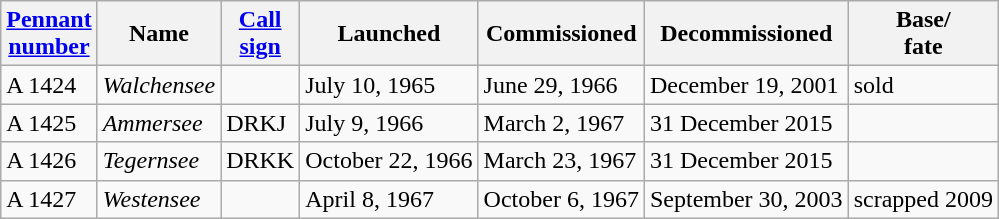<table class="wikitable">
<tr>
<th><a href='#'>Pennant<br>number</a></th>
<th>Name</th>
<th><a href='#'>Call<br>sign</a></th>
<th>Launched</th>
<th>Commissioned</th>
<th>Decommissioned</th>
<th>Base/<br>fate</th>
</tr>
<tr>
<td>A 1424</td>
<td><em>Walchensee</em></td>
<td></td>
<td>July 10, 1965</td>
<td>June 29, 1966</td>
<td>December 19, 2001</td>
<td>sold</td>
</tr>
<tr>
<td>A 1425</td>
<td><em>Ammersee</em></td>
<td>DRKJ</td>
<td>July 9, 1966</td>
<td>March 2, 1967</td>
<td>31 December 2015</td>
<td></td>
</tr>
<tr>
<td>A 1426</td>
<td><em>Tegernsee</em></td>
<td>DRKK</td>
<td>October 22, 1966</td>
<td>March 23, 1967</td>
<td>31 December 2015</td>
<td></td>
</tr>
<tr>
<td>A 1427</td>
<td><em>Westensee</em></td>
<td></td>
<td>April 8, 1967</td>
<td>October 6, 1967</td>
<td>September 30, 2003</td>
<td>scrapped 2009</td>
</tr>
</table>
